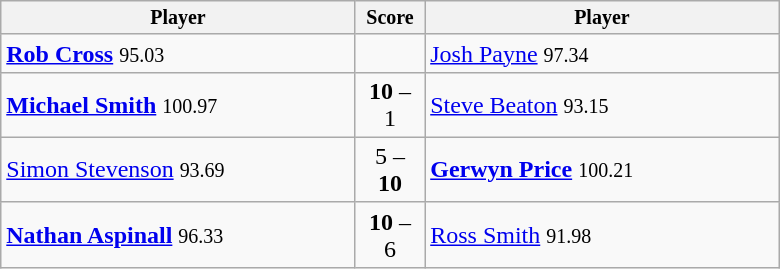<table class="wikitable">
<tr style="font-size:10pt;font-weight:bold">
<th width=230>Player</th>
<th width=40>Score</th>
<th width=230>Player</th>
</tr>
<tr>
<td> <strong><a href='#'>Rob Cross</a></strong> <small><span>95.03</span></small></td>
<td align=center></td>
<td> <a href='#'>Josh Payne</a> <small><span>97.34</span></small></td>
</tr>
<tr>
<td> <strong><a href='#'>Michael Smith</a></strong> <small><span>100.97</span></small></td>
<td align=center><strong>10</strong> – 1</td>
<td> <a href='#'>Steve Beaton</a> <small><span>93.15</span></small></td>
</tr>
<tr>
<td> <a href='#'>Simon Stevenson</a> <small><span>93.69</span></small></td>
<td align=center>5 – <strong>10</strong></td>
<td> <strong><a href='#'>Gerwyn Price</a></strong> <small><span>100.21</span></small></td>
</tr>
<tr>
<td> <strong><a href='#'>Nathan Aspinall</a></strong> <small><span>96.33</span></small></td>
<td align=center><strong>10</strong> – 6</td>
<td> <a href='#'>Ross Smith</a> <small><span>91.98</span></small></td>
</tr>
</table>
